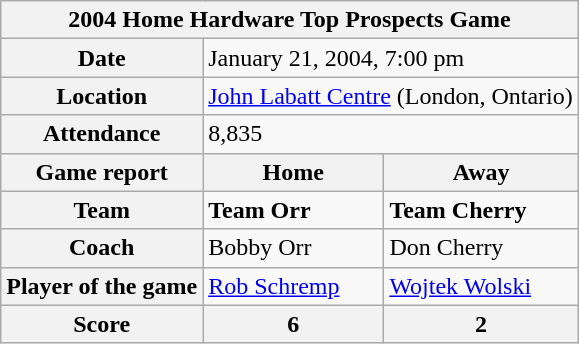<table class="wikitable">
<tr>
<th colspan="3">2004 Home Hardware Top Prospects Game</th>
</tr>
<tr>
<th>Date</th>
<td colspan="2">January 21, 2004, 7:00 pm</td>
</tr>
<tr>
<th>Location</th>
<td colspan="2"><a href='#'>John Labatt Centre</a> (London, Ontario)</td>
</tr>
<tr>
<th>Attendance</th>
<td colspan="2">8,835</td>
</tr>
<tr>
<th>Game report</th>
<th>Home</th>
<th>Away</th>
</tr>
<tr>
<th>Team</th>
<td><strong>Team Orr</strong></td>
<td><strong>Team Cherry</strong></td>
</tr>
<tr>
<th>Coach</th>
<td>Bobby Orr</td>
<td>Don Cherry</td>
</tr>
<tr>
<th>Player of the game</th>
<td><a href='#'>Rob Schremp</a></td>
<td><a href='#'>Wojtek Wolski</a></td>
</tr>
<tr>
<th>Score</th>
<th>6</th>
<th>2</th>
</tr>
</table>
